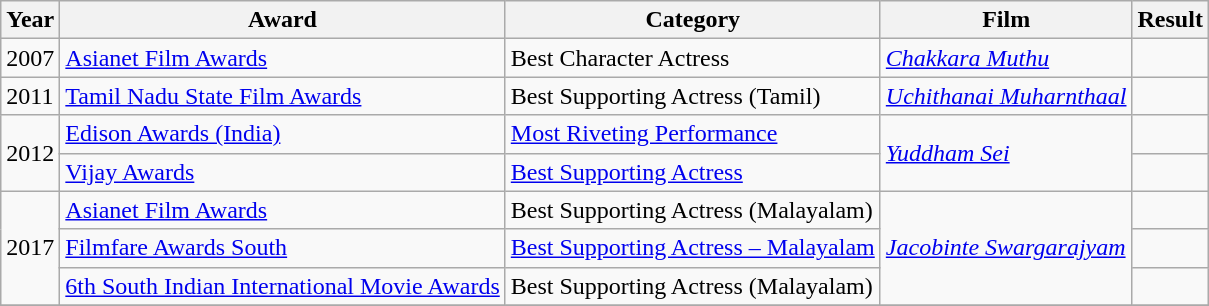<table class="wikitable sortable">
<tr>
<th>Year</th>
<th>Award</th>
<th>Category</th>
<th>Film</th>
<th>Result</th>
</tr>
<tr>
<td>2007</td>
<td><a href='#'>Asianet Film Awards</a></td>
<td>Best Character Actress</td>
<td><em><a href='#'>Chakkara Muthu</a></em></td>
<td></td>
</tr>
<tr>
<td>2011</td>
<td><a href='#'>Tamil Nadu State Film Awards</a></td>
<td>Best Supporting Actress (Tamil)</td>
<td><em><a href='#'>Uchithanai Muharnthaal</a></em></td>
<td></td>
</tr>
<tr>
<td rowspan =2>2012</td>
<td><a href='#'>Edison Awards (India)</a></td>
<td><a href='#'>Most Riveting Performance</a></td>
<td rowspan =2><em><a href='#'>Yuddham Sei</a></em></td>
<td></td>
</tr>
<tr>
<td><a href='#'>Vijay Awards</a></td>
<td><a href='#'>Best Supporting Actress</a></td>
<td></td>
</tr>
<tr>
<td rowspan=3>2017</td>
<td><a href='#'>Asianet Film Awards</a></td>
<td>Best Supporting Actress (Malayalam)</td>
<td rowspan="3"><em><a href='#'>Jacobinte Swargarajyam</a></em></td>
<td></td>
</tr>
<tr>
<td><a href='#'>Filmfare Awards South</a></td>
<td><a href='#'>Best Supporting Actress – Malayalam</a></td>
<td></td>
</tr>
<tr>
<td><a href='#'>6th South Indian International Movie Awards</a></td>
<td>Best Supporting Actress (Malayalam)</td>
<td></td>
</tr>
<tr>
</tr>
</table>
